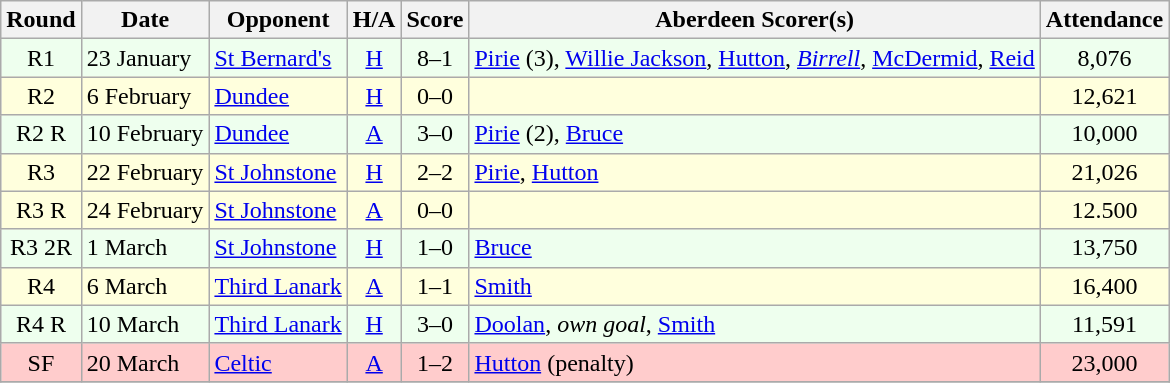<table class="wikitable" style="text-align:center">
<tr>
<th>Round</th>
<th>Date</th>
<th>Opponent</th>
<th>H/A</th>
<th>Score</th>
<th>Aberdeen Scorer(s)</th>
<th>Attendance</th>
</tr>
<tr bgcolor=#EEFFEE>
<td>R1</td>
<td align=left>23 January</td>
<td align=left><a href='#'>St Bernard's</a></td>
<td><a href='#'>H</a></td>
<td>8–1</td>
<td align=left><a href='#'>Pirie</a> (3), <a href='#'>Willie Jackson</a>, <a href='#'>Hutton</a>, <em><a href='#'>Birrell</a></em>, <a href='#'>McDermid</a>, <a href='#'>Reid</a></td>
<td>8,076</td>
</tr>
<tr bgcolor=#FFFFDD>
<td>R2</td>
<td align=left>6 February</td>
<td align=left><a href='#'>Dundee</a></td>
<td><a href='#'>H</a></td>
<td>0–0</td>
<td align=left></td>
<td>12,621</td>
</tr>
<tr bgcolor=#EEFFEE>
<td>R2 R</td>
<td align=left>10 February</td>
<td align=left><a href='#'>Dundee</a></td>
<td><a href='#'>A</a></td>
<td>3–0</td>
<td align=left><a href='#'>Pirie</a> (2), <a href='#'>Bruce</a></td>
<td>10,000</td>
</tr>
<tr bgcolor=#FFFFDD>
<td>R3</td>
<td align=left>22 February</td>
<td align=left><a href='#'>St Johnstone</a></td>
<td><a href='#'>H</a></td>
<td>2–2</td>
<td align=left><a href='#'>Pirie</a>, <a href='#'>Hutton</a></td>
<td>21,026</td>
</tr>
<tr bgcolor=#FFFFDD>
<td>R3 R</td>
<td align=left>24 February</td>
<td align=left><a href='#'>St Johnstone</a></td>
<td><a href='#'>A</a></td>
<td>0–0</td>
<td align=left></td>
<td>12.500</td>
</tr>
<tr bgcolor=#EEFFEE>
<td>R3 2R</td>
<td align=left>1 March</td>
<td align=left><a href='#'>St Johnstone</a></td>
<td><a href='#'>H</a></td>
<td>1–0</td>
<td align=left><a href='#'>Bruce</a></td>
<td>13,750</td>
</tr>
<tr bgcolor=#FFFFDD>
<td>R4</td>
<td align=left>6 March</td>
<td align=left><a href='#'>Third Lanark</a></td>
<td><a href='#'>A</a></td>
<td>1–1</td>
<td align=left><a href='#'>Smith</a></td>
<td>16,400</td>
</tr>
<tr bgcolor=#EEFFEE>
<td>R4 R</td>
<td align=left>10 March</td>
<td align=left><a href='#'>Third Lanark</a></td>
<td><a href='#'>H</a></td>
<td>3–0</td>
<td align=left><a href='#'>Doolan</a>, <em>own goal</em>, <a href='#'>Smith</a></td>
<td>11,591</td>
</tr>
<tr bgcolor=#FFCCCC>
<td>SF</td>
<td align=left>20 March</td>
<td align=left><a href='#'>Celtic</a></td>
<td><a href='#'>A</a></td>
<td>1–2</td>
<td align=left><a href='#'>Hutton</a> (penalty)</td>
<td>23,000</td>
</tr>
<tr>
</tr>
</table>
